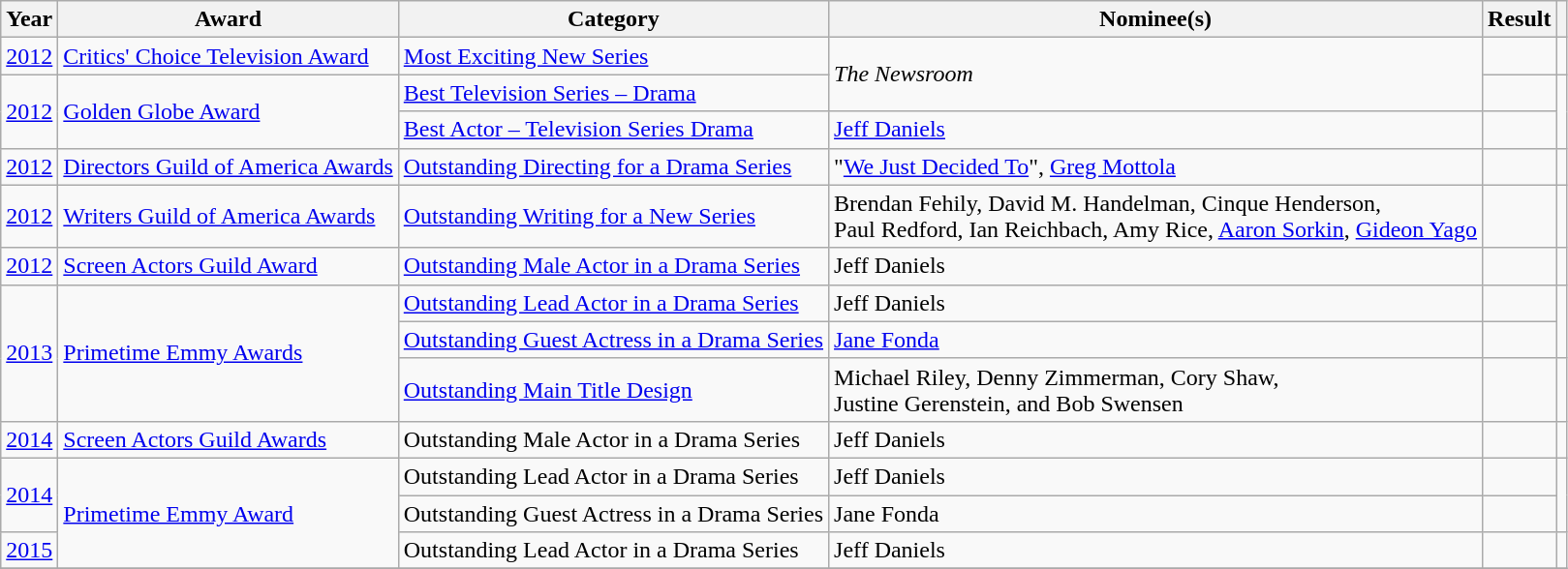<table class="wikitable sortable">
<tr style="text-align:center;">
<th>Year</th>
<th>Award</th>
<th>Category</th>
<th>Nominee(s)</th>
<th>Result</th>
<th class=unsortable></th>
</tr>
<tr>
<td><a href='#'>2012</a></td>
<td><a href='#'>Critics' Choice Television Award</a></td>
<td><a href='#'>Most Exciting New Series</a></td>
<td rowspan=2><em>The Newsroom</em></td>
<td></td>
<td></td>
</tr>
<tr>
<td rowspan=2><a href='#'>2012</a></td>
<td rowspan=2><a href='#'>Golden Globe Award</a></td>
<td><a href='#'>Best Television Series – Drama</a></td>
<td></td>
<td rowspan=2></td>
</tr>
<tr>
<td><a href='#'>Best Actor – Television Series Drama</a></td>
<td><a href='#'>Jeff Daniels</a></td>
<td></td>
</tr>
<tr>
<td><a href='#'>2012</a></td>
<td><a href='#'>Directors Guild of America Awards</a></td>
<td><a href='#'>Outstanding Directing for a Drama Series</a></td>
<td>"<a href='#'>We Just Decided To</a>", <a href='#'>Greg Mottola</a></td>
<td></td>
<td></td>
</tr>
<tr>
<td><a href='#'>2012</a></td>
<td><a href='#'>Writers Guild of America Awards</a></td>
<td><a href='#'>Outstanding Writing for a New Series</a></td>
<td>Brendan Fehily, David M. Handelman, Cinque Henderson, <br> Paul Redford, Ian Reichbach, Amy Rice, <a href='#'>Aaron Sorkin</a>, <a href='#'>Gideon Yago</a></td>
<td></td>
<td></td>
</tr>
<tr>
<td><a href='#'>2012</a></td>
<td><a href='#'>Screen Actors Guild Award</a></td>
<td><a href='#'>Outstanding Male Actor in a Drama Series</a></td>
<td>Jeff Daniels</td>
<td></td>
<td></td>
</tr>
<tr>
<td rowspan=3><a href='#'>2013</a></td>
<td rowspan=3><a href='#'>Primetime Emmy Awards</a></td>
<td><a href='#'>Outstanding Lead Actor in a Drama Series</a></td>
<td>Jeff Daniels</td>
<td></td>
<td rowspan=2></td>
</tr>
<tr>
<td><a href='#'>Outstanding Guest Actress in a Drama Series</a></td>
<td><a href='#'>Jane Fonda</a></td>
<td></td>
</tr>
<tr>
<td><a href='#'>Outstanding Main Title Design</a></td>
<td>Michael Riley, Denny Zimmerman, Cory Shaw, <br> Justine Gerenstein, and Bob Swensen</td>
<td></td>
<td></td>
</tr>
<tr>
<td><a href='#'>2014</a></td>
<td><a href='#'>Screen Actors Guild Awards</a></td>
<td>Outstanding Male Actor in a Drama Series</td>
<td>Jeff Daniels</td>
<td></td>
<td></td>
</tr>
<tr>
<td rowspan=2><a href='#'>2014</a></td>
<td rowspan=3><a href='#'>Primetime Emmy Award</a></td>
<td>Outstanding Lead Actor in a Drama Series</td>
<td>Jeff Daniels</td>
<td></td>
<td rowspan=2></td>
</tr>
<tr>
<td>Outstanding Guest Actress in a Drama Series</td>
<td>Jane Fonda</td>
<td></td>
</tr>
<tr>
<td><a href='#'>2015</a></td>
<td>Outstanding Lead Actor in a Drama Series</td>
<td>Jeff Daniels</td>
<td></td>
<td></td>
</tr>
<tr>
</tr>
</table>
